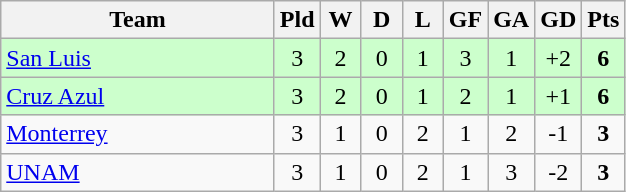<table class="wikitable" style="text-align: center;">
<tr>
<th width="175">Team</th>
<th width="20">Pld</th>
<th width="20">W</th>
<th width="20">D</th>
<th width="20">L</th>
<th width="20">GF</th>
<th width="20">GA</th>
<th width="20">GD</th>
<th width="20">Pts</th>
</tr>
<tr bgcolor=#ccffcc>
<td align=left> <a href='#'>San Luis</a></td>
<td>3</td>
<td>2</td>
<td>0</td>
<td>1</td>
<td>3</td>
<td>1</td>
<td>+2</td>
<td><strong>6</strong></td>
</tr>
<tr bgcolor=#ccffcc>
<td align=left> <a href='#'>Cruz Azul</a></td>
<td>3</td>
<td>2</td>
<td>0</td>
<td>1</td>
<td>2</td>
<td>1</td>
<td>+1</td>
<td><strong>6</strong></td>
</tr>
<tr>
<td align=left> <a href='#'>Monterrey</a></td>
<td>3</td>
<td>1</td>
<td>0</td>
<td>2</td>
<td>1</td>
<td>2</td>
<td>-1</td>
<td><strong>3</strong></td>
</tr>
<tr>
<td align=left> <a href='#'>UNAM</a></td>
<td>3</td>
<td>1</td>
<td>0</td>
<td>2</td>
<td>1</td>
<td>3</td>
<td>-2</td>
<td><strong>3</strong></td>
</tr>
</table>
